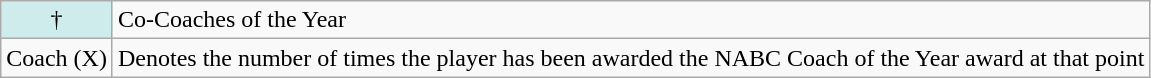<table class="wikitable">
<tr>
<td style="background-color:#CFECEC;" align="center">†</td>
<td>Co-Coaches of the Year</td>
</tr>
<tr>
<td>Coach (X)</td>
<td>Denotes the number of times the player has been awarded the NABC Coach of the Year award at that point</td>
</tr>
</table>
